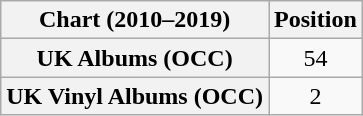<table class="wikitable plainrowheaders" style="text-align:center">
<tr>
<th scope="col">Chart (2010–2019)</th>
<th scope="col">Position</th>
</tr>
<tr>
<th scope="row">UK Albums (OCC)</th>
<td>54</td>
</tr>
<tr>
<th scope="row">UK Vinyl Albums (OCC)</th>
<td>2</td>
</tr>
</table>
